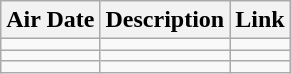<table class="wikitable sortable" style="text-align:left">
<tr>
<th>Air Date</th>
<th>Description</th>
<th>Link</th>
</tr>
<tr>
<td></td>
<td></td>
<td align=center></td>
</tr>
<tr>
<td></td>
<td></td>
<td align=center></td>
</tr>
<tr>
<td></td>
<td></td>
<td align=center></td>
</tr>
</table>
